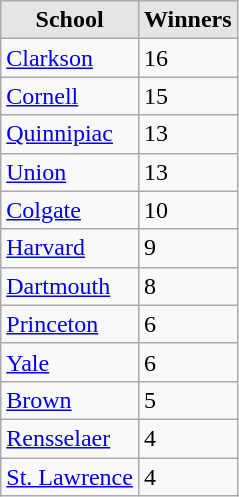<table class="wikitable">
<tr>
<th style="background:#e5e5e5;">School</th>
<th style="background:#e5e5e5;">Winners</th>
</tr>
<tr>
<td><a href='#'>Clarkson</a></td>
<td>16</td>
</tr>
<tr>
<td><a href='#'>Cornell</a></td>
<td>15</td>
</tr>
<tr>
<td><a href='#'>Quinnipiac</a></td>
<td>13</td>
</tr>
<tr>
<td><a href='#'>Union</a></td>
<td>13</td>
</tr>
<tr>
<td><a href='#'>Colgate</a></td>
<td>10</td>
</tr>
<tr>
<td><a href='#'>Harvard</a></td>
<td>9</td>
</tr>
<tr>
<td><a href='#'>Dartmouth</a></td>
<td>8</td>
</tr>
<tr>
<td><a href='#'>Princeton</a></td>
<td>6</td>
</tr>
<tr>
<td><a href='#'>Yale</a></td>
<td>6</td>
</tr>
<tr>
<td><a href='#'>Brown</a></td>
<td>5</td>
</tr>
<tr>
<td><a href='#'>Rensselaer</a></td>
<td>4</td>
</tr>
<tr>
<td><a href='#'>St. Lawrence</a></td>
<td>4</td>
</tr>
</table>
